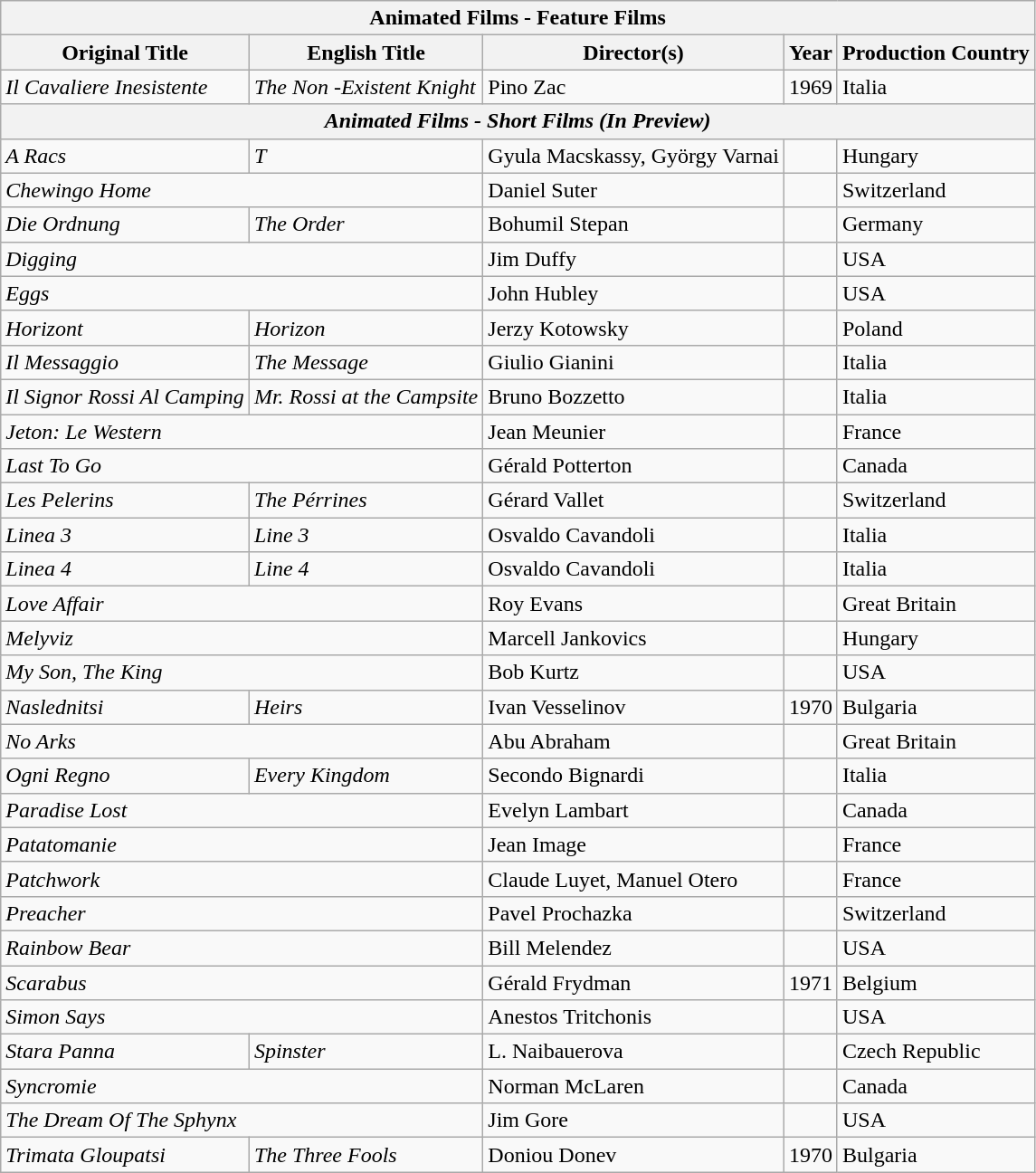<table class="wikitable">
<tr>
<th colspan="5">Animated Films - Feature Films</th>
</tr>
<tr>
<th>Original Title</th>
<th>English Title</th>
<th>Director(s)</th>
<th>Year</th>
<th>Production Country</th>
</tr>
<tr>
<td><em>Il Cavaliere Inesistente</em></td>
<td><em>The Non -Existent Knight</em></td>
<td>Pino Zac</td>
<td>1969</td>
<td>Italia</td>
</tr>
<tr>
<th colspan="5"><em>Animated Films - Short Films (In Preview)</em></th>
</tr>
<tr>
<td><em>A Racs</em></td>
<td><em>T</em></td>
<td>Gyula Macskassy, György Varnai</td>
<td></td>
<td>Hungary</td>
</tr>
<tr>
<td colspan="2"><em>Chewingo Home</em></td>
<td>Daniel Suter</td>
<td></td>
<td>Switzerland</td>
</tr>
<tr>
<td><em>Die Ordnung</em></td>
<td><em>The Order</em></td>
<td>Bohumil Stepan</td>
<td></td>
<td>Germany</td>
</tr>
<tr>
<td colspan="2"><em>Digging</em></td>
<td>Jim Duffy</td>
<td></td>
<td>USA</td>
</tr>
<tr>
<td colspan="2"><em>Eggs</em></td>
<td>John Hubley</td>
<td></td>
<td>USA</td>
</tr>
<tr>
<td><em>Horizont</em></td>
<td><em>Horizon</em></td>
<td>Jerzy Kotowsky</td>
<td></td>
<td>Poland</td>
</tr>
<tr>
<td><em>Il Messaggio</em></td>
<td><em>The Message</em></td>
<td>Giulio Gianini</td>
<td></td>
<td>Italia</td>
</tr>
<tr>
<td><em>Il Signor Rossi Al Camping</em></td>
<td><em>Mr. Rossi at the Campsite</em></td>
<td>Bruno Bozzetto</td>
<td></td>
<td>Italia</td>
</tr>
<tr>
<td colspan="2"><em>Jeton: Le Western</em></td>
<td>Jean Meunier</td>
<td></td>
<td>France</td>
</tr>
<tr>
<td colspan="2"><em>Last To Go</em></td>
<td>Gérald Potterton</td>
<td></td>
<td>Canada</td>
</tr>
<tr>
<td><em>Les Pelerins</em></td>
<td><em>The Pérrines</em></td>
<td>Gérard Vallet</td>
<td></td>
<td>Switzerland</td>
</tr>
<tr>
<td><em>Linea 3</em></td>
<td><em>Line 3</em></td>
<td>Osvaldo Cavandoli</td>
<td></td>
<td>Italia</td>
</tr>
<tr>
<td><em>Linea 4</em></td>
<td><em>Line 4</em></td>
<td>Osvaldo Cavandoli</td>
<td></td>
<td>Italia</td>
</tr>
<tr>
<td colspan="2"><em>Love Affair</em></td>
<td>Roy Evans</td>
<td></td>
<td>Great Britain</td>
</tr>
<tr>
<td colspan="2"><em>Melyviz</em></td>
<td>Marcell Jankovics</td>
<td></td>
<td>Hungary</td>
</tr>
<tr>
<td colspan="2"><em>My Son, The King</em></td>
<td>Bob Kurtz</td>
<td></td>
<td>USA</td>
</tr>
<tr>
<td><em>Naslednitsi</em></td>
<td><em>Heirs</em></td>
<td>Ivan Vesselinov</td>
<td>1970</td>
<td>Bulgaria</td>
</tr>
<tr>
<td colspan="2"><em>No Arks</em></td>
<td>Abu Abraham</td>
<td></td>
<td>Great Britain</td>
</tr>
<tr>
<td><em>Ogni Regno</em></td>
<td><em>Every Kingdom</em></td>
<td>Secondo Bignardi</td>
<td></td>
<td>Italia</td>
</tr>
<tr>
<td colspan="2"><em>Paradise Lost</em></td>
<td>Evelyn Lambart</td>
<td></td>
<td>Canada</td>
</tr>
<tr>
<td colspan="2"><em>Patatomanie</em></td>
<td>Jean Image</td>
<td></td>
<td>France</td>
</tr>
<tr>
<td colspan="2"><em>Patchwork</em></td>
<td>Claude Luyet, Manuel Otero</td>
<td></td>
<td>France</td>
</tr>
<tr>
<td colspan="2"><em>Preacher</em></td>
<td>Pavel Prochazka</td>
<td></td>
<td>Switzerland</td>
</tr>
<tr>
<td colspan="2"><em>Rainbow Bear</em></td>
<td>Bill Melendez</td>
<td></td>
<td>USA</td>
</tr>
<tr>
<td colspan="2"><em>Scarabus</em></td>
<td>Gérald Frydman</td>
<td>1971</td>
<td>Belgium</td>
</tr>
<tr>
<td colspan="2"><em>Simon Says</em></td>
<td>Anestos Tritchonis</td>
<td></td>
<td>USA</td>
</tr>
<tr>
<td><em>Stara Panna</em></td>
<td><em>Spinster</em></td>
<td>L. Naibauerova</td>
<td></td>
<td>Czech Republic</td>
</tr>
<tr>
<td colspan="2"><em>Syncromie</em></td>
<td>Norman McLaren</td>
<td></td>
<td>Canada</td>
</tr>
<tr>
<td colspan="2"><em>The Dream Of The Sphynx</em></td>
<td>Jim Gore</td>
<td></td>
<td>USA</td>
</tr>
<tr>
<td><em>Trimata Gloupatsi</em></td>
<td><em>The Three Fools</em></td>
<td>Doniou Donev</td>
<td>1970</td>
<td>Bulgaria</td>
</tr>
</table>
